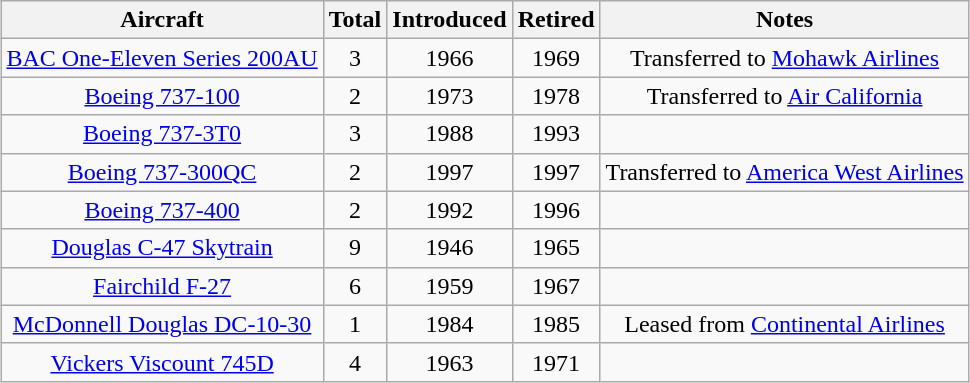<table class="wikitable" style="margin:0.5em auto; text-align:center">
<tr>
<th>Aircraft</th>
<th>Total</th>
<th>Introduced</th>
<th>Retired</th>
<th>Notes</th>
</tr>
<tr>
<td><a href='#'>BAC One-Eleven Series 200AU</a></td>
<td>3</td>
<td>1966</td>
<td>1969</td>
<td>Transferred to <a href='#'>Mohawk Airlines</a></td>
</tr>
<tr>
<td><a href='#'>Boeing 737-100</a></td>
<td>2</td>
<td>1973</td>
<td>1978</td>
<td>Transferred to <a href='#'>Air California</a></td>
</tr>
<tr>
<td><a href='#'>Boeing 737-3T0</a></td>
<td>3</td>
<td>1988</td>
<td>1993</td>
<td></td>
</tr>
<tr>
<td><a href='#'>Boeing 737-300QC</a></td>
<td>2</td>
<td>1997</td>
<td>1997</td>
<td>Transferred to <a href='#'>America West Airlines</a></td>
</tr>
<tr>
<td><a href='#'>Boeing 737-400</a></td>
<td>2</td>
<td>1992</td>
<td>1996</td>
<td></td>
</tr>
<tr>
<td><a href='#'>Douglas C-47 Skytrain</a></td>
<td>9</td>
<td>1946</td>
<td>1965</td>
<td></td>
</tr>
<tr>
<td><a href='#'>Fairchild F-27</a></td>
<td>6</td>
<td>1959</td>
<td>1967</td>
<td></td>
</tr>
<tr>
<td><a href='#'>McDonnell Douglas DC-10-30</a></td>
<td>1</td>
<td>1984</td>
<td>1985</td>
<td>Leased from <a href='#'>Continental Airlines</a></td>
</tr>
<tr>
<td><a href='#'>Vickers Viscount 745D</a></td>
<td>4</td>
<td>1963</td>
<td>1971</td>
<td></td>
</tr>
</table>
